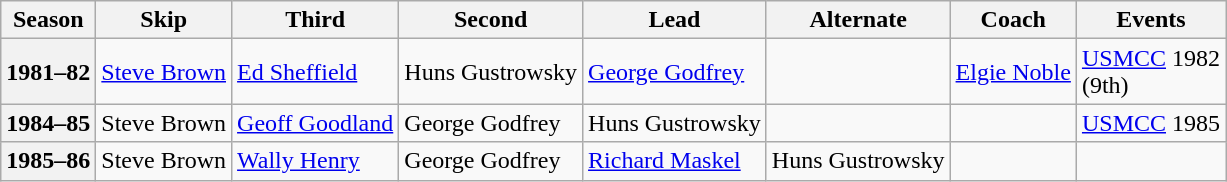<table class="wikitable">
<tr>
<th scope="col">Season</th>
<th scope="col">Skip</th>
<th scope="col">Third</th>
<th scope="col">Second</th>
<th scope="col">Lead</th>
<th scope="col">Alternate</th>
<th scope="col">Coach</th>
<th scope="col">Events</th>
</tr>
<tr>
<th scope="row">1981–82</th>
<td><a href='#'>Steve Brown</a></td>
<td><a href='#'>Ed Sheffield</a></td>
<td>Huns Gustrowsky</td>
<td><a href='#'>George Godfrey</a></td>
<td></td>
<td><a href='#'>Elgie Noble</a></td>
<td><a href='#'>USMCC</a> 1982 <br> (9th)</td>
</tr>
<tr>
<th scope="row">1984–85</th>
<td>Steve Brown</td>
<td><a href='#'>Geoff Goodland</a></td>
<td>George Godfrey</td>
<td>Huns Gustrowsky</td>
<td></td>
<td></td>
<td><a href='#'>USMCC</a> 1985 </td>
</tr>
<tr>
<th scope="row">1985–86</th>
<td>Steve Brown</td>
<td><a href='#'>Wally Henry</a></td>
<td>George Godfrey</td>
<td><a href='#'>Richard Maskel</a></td>
<td>Huns Gustrowsky</td>
<td></td>
<td> </td>
</tr>
</table>
